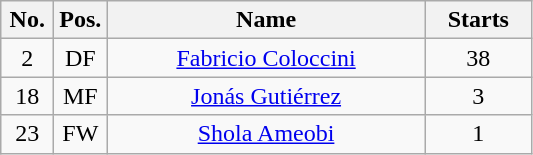<table class="wikitable" style="text-align:center">
<tr>
<th width=10%>No.</th>
<th width=10%>Pos.</th>
<th width=60%>Name</th>
<th width=20%>Starts</th>
</tr>
<tr>
<td>2</td>
<td>DF</td>
<td> <a href='#'>Fabricio Coloccini</a></td>
<td align="center">38</td>
</tr>
<tr>
<td>18</td>
<td>MF</td>
<td> <a href='#'>Jonás Gutiérrez</a></td>
<td align="center">3</td>
</tr>
<tr>
<td>23</td>
<td>FW</td>
<td> <a href='#'>Shola Ameobi</a></td>
<td align="center">1</td>
</tr>
</table>
